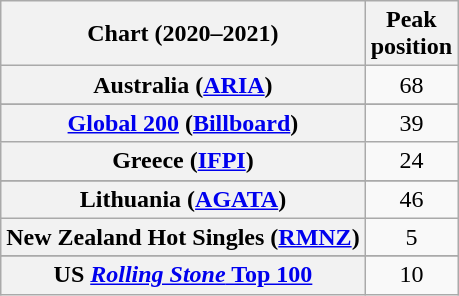<table class="wikitable sortable plainrowheaders" style="text-align:center">
<tr>
<th scope="col">Chart (2020–2021)</th>
<th scope="col">Peak<br>position</th>
</tr>
<tr>
<th scope="row">Australia (<a href='#'>ARIA</a>)</th>
<td>68</td>
</tr>
<tr>
</tr>
<tr>
</tr>
<tr>
<th scope="row"><a href='#'>Global 200</a> (<a href='#'>Billboard</a>)</th>
<td>39</td>
</tr>
<tr>
<th scope="row">Greece (<a href='#'>IFPI</a>)</th>
<td>24</td>
</tr>
<tr>
</tr>
<tr>
<th scope="row">Lithuania (<a href='#'>AGATA</a>)</th>
<td>46</td>
</tr>
<tr>
<th scope="row">New Zealand Hot Singles (<a href='#'>RMNZ</a>)</th>
<td>5</td>
</tr>
<tr>
</tr>
<tr>
</tr>
<tr>
</tr>
<tr>
</tr>
<tr>
</tr>
<tr>
<th scope="row">US <a href='#'><em>Rolling Stone</em> Top 100</a></th>
<td>10</td>
</tr>
</table>
